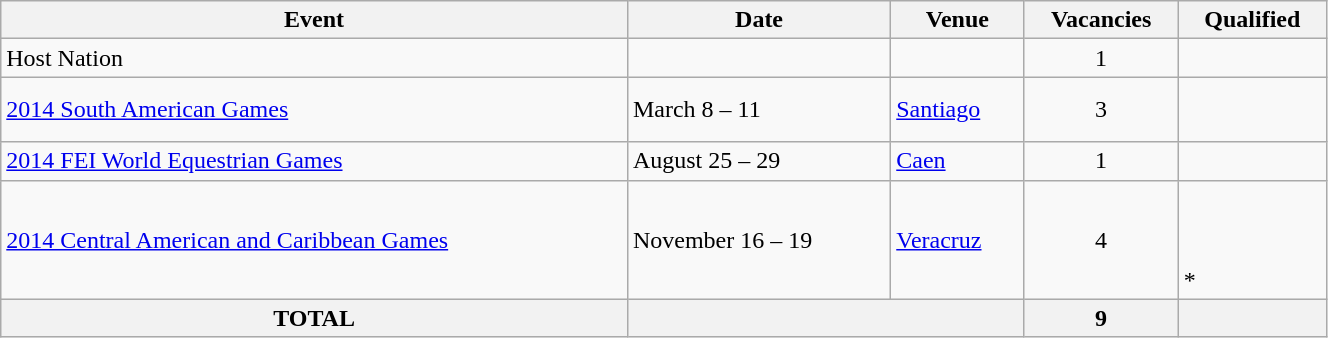<table class="wikitable" width=70%>
<tr>
<th scope="col">Event</th>
<th>Date</th>
<th>Venue</th>
<th>Vacancies</th>
<th>Qualified</th>
</tr>
<tr>
<td>Host Nation</td>
<td></td>
<td></td>
<td align="center">1</td>
<td></td>
</tr>
<tr>
<td><a href='#'>2014 South American Games</a></td>
<td>March 8 – 11</td>
<td> <a href='#'>Santiago</a></td>
<td align="center">3</td>
<td><br><br></td>
</tr>
<tr>
<td><a href='#'>2014 FEI World Equestrian Games</a></td>
<td>August 25 – 29</td>
<td> <a href='#'>Caen</a></td>
<td align="center">1</td>
<td></td>
</tr>
<tr>
<td><a href='#'>2014 Central American and Caribbean Games</a></td>
<td>November 16 – 19</td>
<td> <a href='#'>Veracruz</a></td>
<td align="center">4</td>
<td><br><br><br>*</td>
</tr>
<tr>
<th>TOTAL</th>
<th colspan="2"></th>
<th>9</th>
<th></th>
</tr>
</table>
